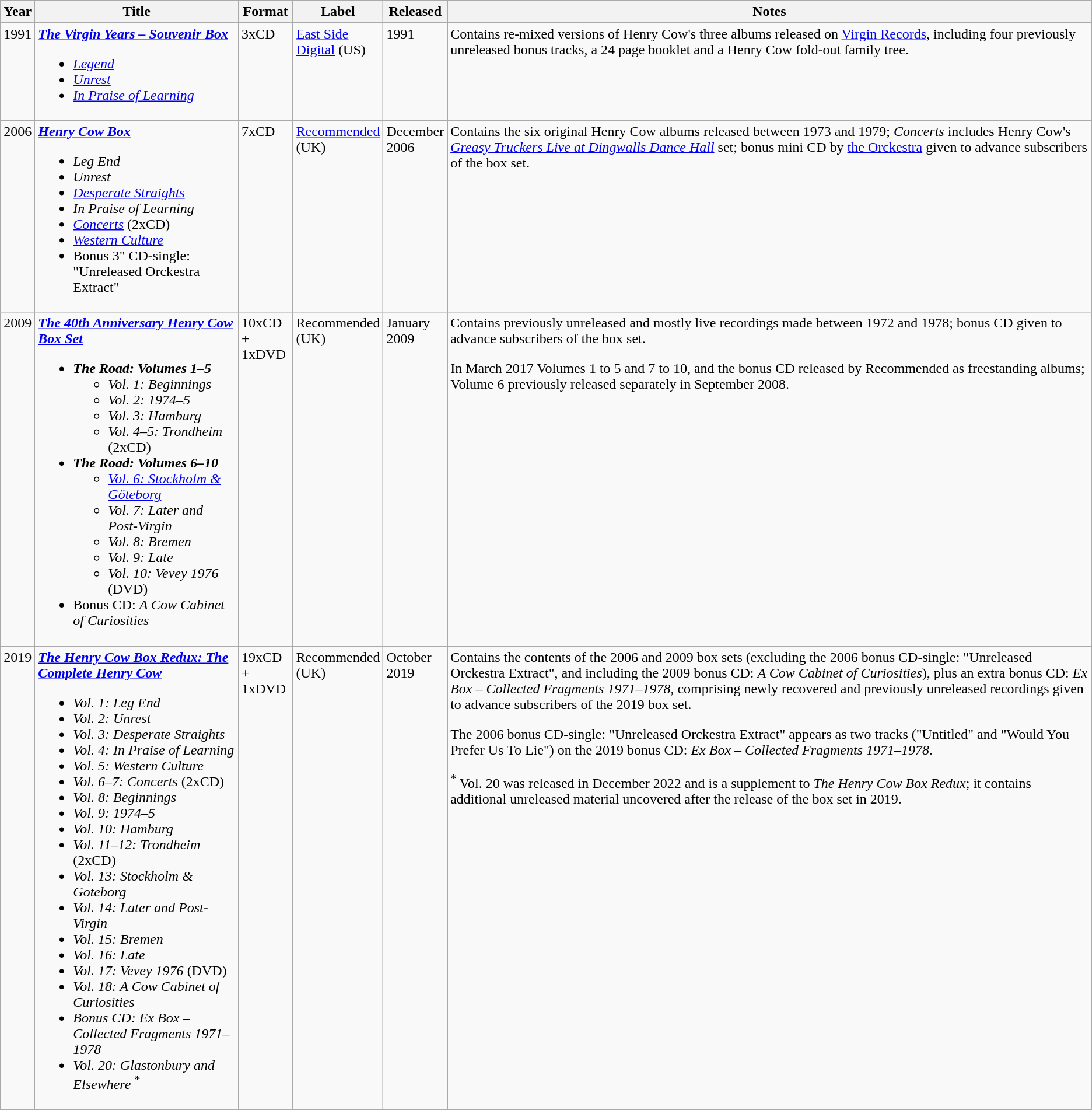<table class="wikitable">
<tr>
<th style="width:30px">Year</th>
<th style="width:225px">Title</th>
<th style="width:55px">Format</th>
<th style="width:90px">Label</th>
<th style="width:55px">Released</th>
<th>Notes</th>
</tr>
<tr>
<td valign="top">1991</td>
<td><strong><em><a href='#'>The Virgin Years – Souvenir Box</a></em></strong><br><ul><li><em><a href='#'>Legend</a></em></li><li><em><a href='#'>Unrest</a></em></li><li><em><a href='#'>In Praise of Learning</a></em></li></ul></td>
<td valign="top">3xCD</td>
<td valign="top"><a href='#'>East Side Digital</a> (US)</td>
<td valign="top">1991</td>
<td valign="top">Contains re-mixed versions of Henry Cow's three albums released on <a href='#'>Virgin Records</a>, including four previously unreleased bonus tracks, a 24 page booklet and a Henry Cow fold-out family tree.</td>
</tr>
<tr>
<td valign="top">2006</td>
<td><strong><em><a href='#'>Henry Cow Box</a></em></strong><br><ul><li><em>Leg End</em></li><li><em>Unrest</em></li><li><em><a href='#'>Desperate Straights</a></em></li><li><em>In Praise of Learning</em></li><li><em><a href='#'>Concerts</a></em> (2xCD)</li><li><em><a href='#'>Western Culture</a></em></li><li>Bonus 3" CD-single: "Unreleased Orckestra Extract"</li></ul></td>
<td valign="top">7xCD</td>
<td valign="top"><a href='#'>Recommended</a> (UK)</td>
<td valign="top">December 2006</td>
<td valign="top">Contains the six original Henry Cow albums released between 1973 and 1979; <em>Concerts</em> includes Henry Cow's <em><a href='#'>Greasy Truckers Live at Dingwalls Dance Hall</a></em> set; bonus mini CD by <a href='#'>the Orckestra</a> given to advance subscribers of the box set.</td>
</tr>
<tr>
<td valign="top">2009</td>
<td><strong><em><a href='#'>The 40th Anniversary Henry Cow Box Set</a></em></strong><br><ul><li><strong><em>The Road: Volumes 1–5</em></strong><ul><li><em>Vol. 1: Beginnings</em></li><li><em>Vol. 2: 1974–5</em></li><li><em>Vol. 3: Hamburg</em></li><li><em>Vol. 4–5: Trondheim</em> (2xCD)</li></ul></li><li><strong><em>The Road: Volumes 6–10</em></strong><ul><li><em><a href='#'>Vol. 6: Stockholm & Göteborg</a></em></li><li><em>Vol. 7: Later and Post-Virgin</em></li><li><em>Vol. 8: Bremen</em></li><li><em>Vol. 9: Late</em></li><li><em>Vol. 10: Vevey 1976</em> (DVD)</li></ul></li><li>Bonus CD: <em>A Cow Cabinet of Curiosities</em></li></ul></td>
<td valign="top">10xCD + 1xDVD</td>
<td valign="top">Recommended (UK)</td>
<td valign="top">January 2009</td>
<td valign="top">Contains previously unreleased and mostly live recordings made between 1972 and 1978; bonus CD given to advance subscribers of the box set.<p>In March 2017 Volumes 1 to 5 and 7 to 10, and the bonus CD released by Recommended as freestanding albums; Volume 6 previously released separately in September 2008.</p></td>
</tr>
<tr>
<td valign="top">2019</td>
<td valign="top"><strong><em><a href='#'>The Henry Cow Box Redux: The Complete Henry Cow</a></em></strong><br><ul><li><em>Vol. 1: Leg End</em></li><li><em>Vol. 2: Unrest</em></li><li><em>Vol. 3: Desperate Straights</em></li><li><em>Vol. 4: In Praise of Learning</em></li><li><em>Vol. 5: Western Culture</em></li><li><em>Vol. 6–7: Concerts</em> (2xCD)</li><li><em>Vol. 8: Beginnings</em></li><li><em>Vol. 9: 1974–5</em></li><li><em>Vol. 10: Hamburg</em></li><li><em>Vol. 11–12: Trondheim</em> (2xCD)</li><li><em>Vol. 13: Stockholm & Goteborg</em></li><li><em>Vol. 14: Later and Post-Virgin</em></li><li><em>Vol. 15: Bremen</em></li><li><em>Vol. 16: Late</em></li><li><em>Vol. 17: Vevey 1976</em> (DVD)</li><li><em>Vol. 18: A Cow Cabinet of Curiosities</em></li><li><em>Bonus CD: Ex Box – Collected Fragments 1971–1978</em></li><li><em>Vol. 20: Glastonbury and Elsewhere</em> <sup>*</sup></li></ul></td>
<td valign="top">19xCD + 1xDVD</td>
<td valign="top">Recommended (UK)</td>
<td valign="top">October 2019</td>
<td valign="top">Contains the contents of the 2006 and 2009 box sets (excluding the 2006 bonus CD-single: "Unreleased Orckestra Extract", and including the 2009 bonus CD: <em>A Cow Cabinet of Curiosities</em>), plus an extra bonus CD: <em>Ex Box – Collected Fragments 1971–1978</em>, comprising newly recovered and previously unreleased recordings given to advance subscribers of the 2019 box set.<p>The 2006 bonus CD-single: "Unreleased Orckestra Extract" appears as two tracks ("Untitled" and "Would You Prefer Us To Lie") on the 2019 bonus CD: <em>Ex Box – Collected Fragments 1971–1978</em>.</p><p><sup>*</sup> Vol. 20 was released in December 2022 and is a supplement to <em>The Henry Cow Box Redux</em>; it contains additional unreleased material uncovered after the release of the box set in 2019.</p></td>
</tr>
</table>
